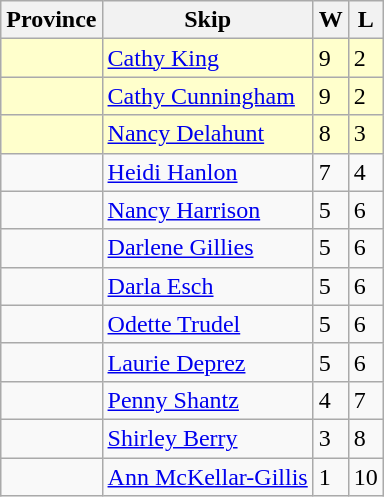<table class="wikitable">
<tr>
<th>Province</th>
<th>Skip</th>
<th>W</th>
<th>L</th>
</tr>
<tr bgcolor=#ffffcc>
<td></td>
<td><a href='#'>Cathy King</a></td>
<td>9</td>
<td>2</td>
</tr>
<tr bgcolor=#ffffcc>
<td></td>
<td><a href='#'>Cathy Cunningham</a></td>
<td>9</td>
<td>2</td>
</tr>
<tr bgcolor=#ffffcc>
<td></td>
<td><a href='#'>Nancy Delahunt</a></td>
<td>8</td>
<td>3</td>
</tr>
<tr>
<td></td>
<td><a href='#'>Heidi Hanlon</a></td>
<td>7</td>
<td>4</td>
</tr>
<tr>
<td></td>
<td><a href='#'>Nancy Harrison</a></td>
<td>5</td>
<td>6</td>
</tr>
<tr>
<td></td>
<td><a href='#'>Darlene Gillies</a></td>
<td>5</td>
<td>6</td>
</tr>
<tr>
<td></td>
<td><a href='#'>Darla Esch</a></td>
<td>5</td>
<td>6</td>
</tr>
<tr>
<td></td>
<td><a href='#'>Odette Trudel</a></td>
<td>5</td>
<td>6</td>
</tr>
<tr>
<td></td>
<td><a href='#'>Laurie Deprez</a></td>
<td>5</td>
<td>6</td>
</tr>
<tr>
<td></td>
<td><a href='#'>Penny Shantz</a></td>
<td>4</td>
<td>7</td>
</tr>
<tr>
<td></td>
<td><a href='#'>Shirley Berry</a></td>
<td>3</td>
<td>8</td>
</tr>
<tr>
<td></td>
<td><a href='#'>Ann McKellar-Gillis</a></td>
<td>1</td>
<td>10</td>
</tr>
</table>
